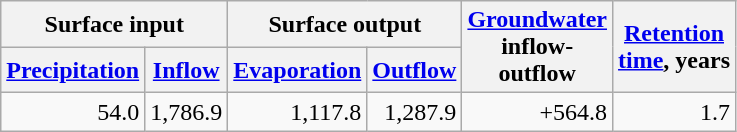<table class="wikitable">
<tr>
<th colspan=2>Surface input</th>
<th colspan=2>Surface output</th>
<th rowspan=2><a href='#'>Groundwater</a><br>inflow-<br>outflow</th>
<th rowspan=2><a href='#'>Retention<br>time</a>, years</th>
</tr>
<tr>
<th><a href='#'>Precipitation</a></th>
<th><a href='#'>Inflow</a></th>
<th><a href='#'>Evaporation</a></th>
<th><a href='#'>Outflow</a></th>
</tr>
<tr>
<td align=right>54.0</td>
<td align=right>1,786.9</td>
<td align=right>1,117.8</td>
<td align=right>1,287.9</td>
<td align=right>+564.8</td>
<td align=right>1.7</td>
</tr>
</table>
